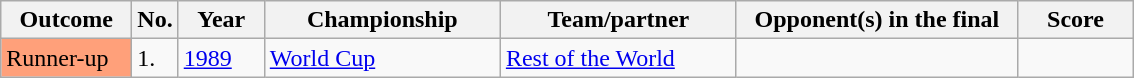<table class="sortable wikitable">
<tr>
<th width="80">Outcome</th>
<th width="20">No.</th>
<th width="50">Year</th>
<th width="150">Championship</th>
<th width="150">Team/partner</th>
<th width="180">Opponent(s) in the final</th>
<th width="70">Score</th>
</tr>
<tr>
<td style="background:#ffa07a;">Runner-up</td>
<td>1.</td>
<td><a href='#'>1989</a></td>
<td><a href='#'>World Cup</a></td>
<td><a href='#'>Rest of the World</a></td>
<td></td>
<td align="center"></td>
</tr>
</table>
